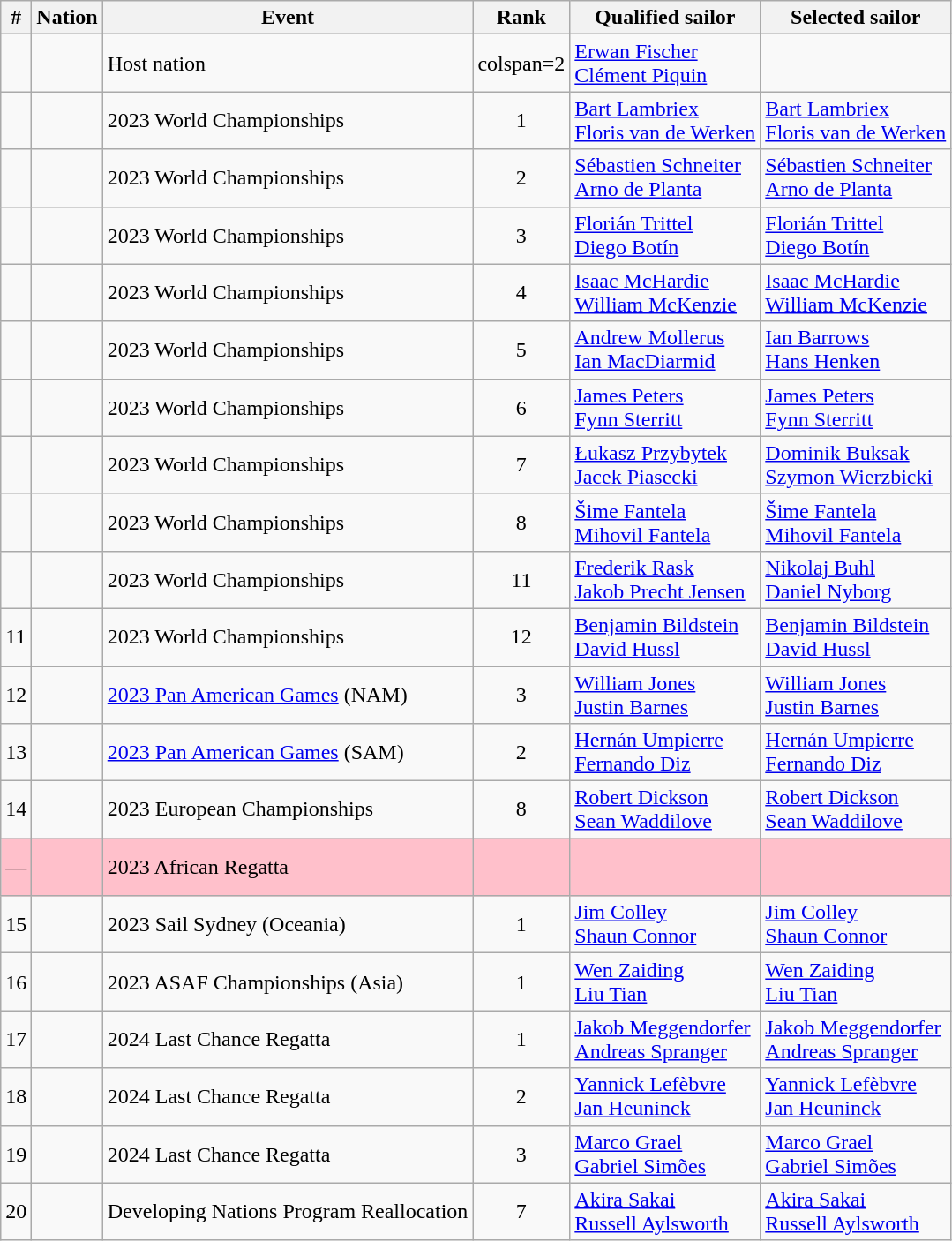<table class="sortable wikitable">
<tr>
<th>#</th>
<th>Nation</th>
<th>Event</th>
<th>Rank</th>
<th>Qualified sailor</th>
<th>Selected sailor</th>
</tr>
<tr>
<td></td>
<td></td>
<td>Host nation</td>
<td>colspan=2 </td>
<td><a href='#'>Erwan Fischer</a><br><a href='#'>Clément Piquin</a></td>
</tr>
<tr>
<td></td>
<td></td>
<td>2023 World Championships</td>
<td align=center>1</td>
<td><a href='#'>Bart Lambriex</a><br><a href='#'>Floris van de Werken</a></td>
<td><a href='#'>Bart Lambriex</a><br><a href='#'>Floris van de Werken</a></td>
</tr>
<tr>
<td></td>
<td></td>
<td>2023 World Championships</td>
<td align=center>2</td>
<td><a href='#'>Sébastien Schneiter</a><br><a href='#'>Arno de Planta</a></td>
<td><a href='#'>Sébastien Schneiter</a><br><a href='#'>Arno de Planta</a></td>
</tr>
<tr>
<td></td>
<td></td>
<td>2023 World Championships</td>
<td align=center>3</td>
<td><a href='#'>Florián Trittel</a><br><a href='#'>Diego Botín</a></td>
<td><a href='#'>Florián Trittel</a><br><a href='#'>Diego Botín</a></td>
</tr>
<tr>
<td></td>
<td></td>
<td>2023 World Championships</td>
<td align=center>4</td>
<td><a href='#'>Isaac McHardie</a><br><a href='#'>William McKenzie</a></td>
<td><a href='#'>Isaac McHardie</a><br><a href='#'>William McKenzie</a></td>
</tr>
<tr>
<td></td>
<td></td>
<td>2023 World Championships</td>
<td align=center>5</td>
<td><a href='#'>Andrew Mollerus</a><br><a href='#'>Ian MacDiarmid</a></td>
<td><a href='#'>Ian Barrows</a><br><a href='#'>Hans Henken</a></td>
</tr>
<tr>
<td></td>
<td></td>
<td>2023 World Championships</td>
<td align=center>6</td>
<td><a href='#'>James Peters</a><br><a href='#'>Fynn Sterritt</a></td>
<td><a href='#'>James Peters</a><br><a href='#'>Fynn Sterritt</a></td>
</tr>
<tr>
<td></td>
<td></td>
<td>2023 World Championships</td>
<td align=center>7</td>
<td><a href='#'>Łukasz Przybytek</a><br><a href='#'>Jacek Piasecki</a></td>
<td><a href='#'>Dominik Buksak</a><br><a href='#'>Szymon Wierzbicki</a></td>
</tr>
<tr>
<td></td>
<td></td>
<td>2023 World Championships</td>
<td align=center>8</td>
<td><a href='#'>Šime Fantela</a><br><a href='#'>Mihovil Fantela</a></td>
<td><a href='#'>Šime Fantela</a><br><a href='#'>Mihovil Fantela</a></td>
</tr>
<tr>
<td></td>
<td></td>
<td>2023 World Championships</td>
<td align=center>11</td>
<td><a href='#'>Frederik Rask</a><br><a href='#'>Jakob Precht Jensen</a></td>
<td><a href='#'>Nikolaj Buhl</a><br><a href='#'>Daniel Nyborg</a></td>
</tr>
<tr>
<td>11</td>
<td></td>
<td>2023 World Championships</td>
<td align=center>12</td>
<td><a href='#'>Benjamin Bildstein</a><br><a href='#'>David Hussl</a></td>
<td><a href='#'>Benjamin Bildstein</a><br><a href='#'>David Hussl</a></td>
</tr>
<tr>
<td>12</td>
<td></td>
<td><a href='#'>2023 Pan American Games</a> (NAM)</td>
<td align=center>3</td>
<td><a href='#'>William Jones</a><br><a href='#'>Justin Barnes</a></td>
<td><a href='#'>William Jones</a><br><a href='#'>Justin Barnes</a></td>
</tr>
<tr>
<td>13</td>
<td></td>
<td><a href='#'>2023 Pan American Games</a> (SAM)</td>
<td align=center>2</td>
<td><a href='#'>Hernán Umpierre</a><br><a href='#'>Fernando Diz</a></td>
<td><a href='#'>Hernán Umpierre</a><br><a href='#'>Fernando Diz</a></td>
</tr>
<tr>
<td>14</td>
<td></td>
<td>2023 European Championships</td>
<td align=center>8</td>
<td><a href='#'>Robert Dickson</a><br><a href='#'>Sean Waddilove</a></td>
<td><a href='#'>Robert Dickson</a><br><a href='#'>Sean Waddilove</a></td>
</tr>
<tr style="background:pink;">
<td>—</td>
<td></td>
<td>2023 African Regatta</td>
<td></td>
<td> <br> </td>
<td></td>
</tr>
<tr>
<td>15</td>
<td></td>
<td>2023 Sail Sydney (Oceania)</td>
<td align=center>1</td>
<td><a href='#'>Jim Colley</a><br><a href='#'>Shaun Connor</a></td>
<td><a href='#'>Jim Colley</a><br><a href='#'>Shaun Connor</a></td>
</tr>
<tr>
<td>16</td>
<td></td>
<td>2023 ASAF Championships (Asia)</td>
<td align=center>1</td>
<td><a href='#'>Wen Zaiding</a><br><a href='#'>Liu Tian</a></td>
<td><a href='#'>Wen Zaiding</a><br><a href='#'>Liu Tian</a></td>
</tr>
<tr>
<td>17</td>
<td></td>
<td>2024 Last Chance Regatta</td>
<td align=center>1</td>
<td><a href='#'>Jakob Meggendorfer</a><br><a href='#'>Andreas Spranger</a></td>
<td><a href='#'>Jakob Meggendorfer</a><br><a href='#'>Andreas Spranger</a></td>
</tr>
<tr>
<td>18</td>
<td></td>
<td>2024 Last Chance Regatta</td>
<td align=center>2</td>
<td><a href='#'>Yannick Lefèbvre</a><br><a href='#'>Jan Heuninck</a></td>
<td><a href='#'>Yannick Lefèbvre</a><br><a href='#'>Jan Heuninck</a></td>
</tr>
<tr>
<td>19</td>
<td></td>
<td>2024 Last Chance Regatta</td>
<td align=center>3</td>
<td><a href='#'>Marco Grael</a><br><a href='#'>Gabriel Simões</a></td>
<td><a href='#'>Marco Grael</a><br><a href='#'>Gabriel Simões</a></td>
</tr>
<tr>
<td>20</td>
<td></td>
<td>Developing Nations Program Reallocation</td>
<td align=center>7</td>
<td><a href='#'>Akira Sakai</a><br><a href='#'>Russell Aylsworth</a></td>
<td><a href='#'>Akira Sakai</a><br><a href='#'>Russell Aylsworth</a></td>
</tr>
</table>
